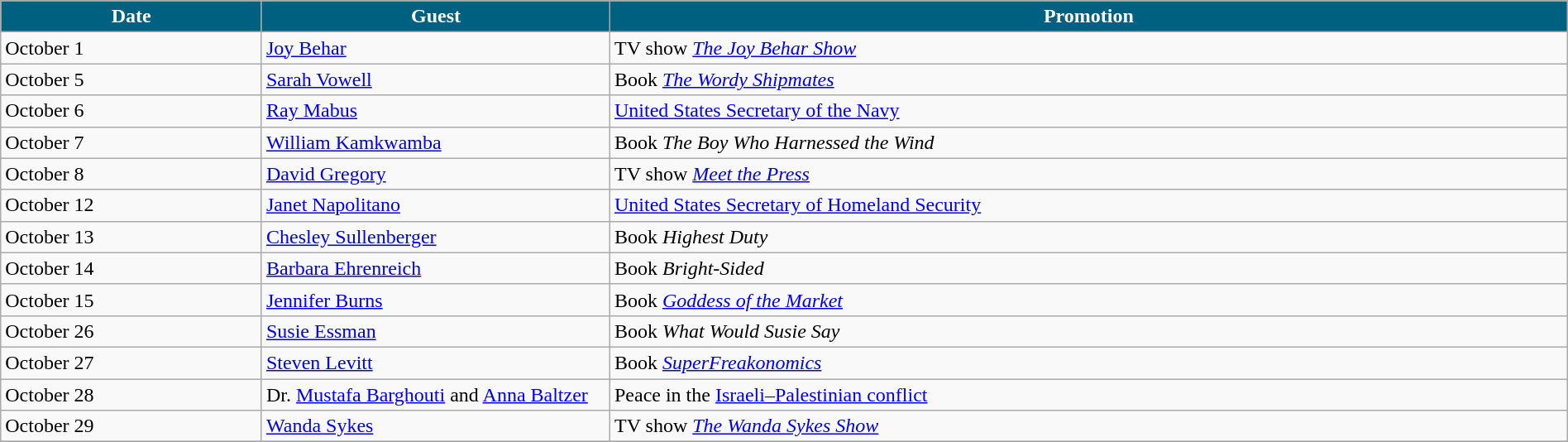<table class="wikitable" width="100%">
<tr bgcolor="#CCCCCC">
<th width="15%" style="background:#006080; color:#FFFFFF">Date</th>
<th width="20%" style="background:#006080; color:#FFFFFF">Guest</th>
<th width="55%" style="background:#006080; color:#FFFFFF">Promotion</th>
</tr>
<tr>
<td>October 1</td>
<td><a href='#'>Joy Behar</a></td>
<td>TV show <em><a href='#'>The Joy Behar Show</a></em></td>
</tr>
<tr>
<td>October 5</td>
<td><a href='#'>Sarah Vowell</a></td>
<td>Book <em><a href='#'>The Wordy Shipmates</a></em></td>
</tr>
<tr>
<td>October 6</td>
<td><a href='#'>Ray Mabus</a></td>
<td><a href='#'>United States Secretary of the Navy</a></td>
</tr>
<tr>
<td>October 7</td>
<td><a href='#'>William Kamkwamba</a></td>
<td>Book <em>The Boy Who Harnessed the Wind</em></td>
</tr>
<tr>
<td>October 8</td>
<td><a href='#'>David Gregory</a></td>
<td>TV show <em><a href='#'>Meet the Press</a></em></td>
</tr>
<tr>
<td>October 12</td>
<td><a href='#'>Janet Napolitano</a></td>
<td><a href='#'>United States Secretary of Homeland Security</a></td>
</tr>
<tr>
<td>October 13</td>
<td><a href='#'>Chesley Sullenberger</a></td>
<td>Book <em>Highest Duty</em></td>
</tr>
<tr>
<td>October 14</td>
<td><a href='#'>Barbara Ehrenreich</a></td>
<td>Book <em>Bright-Sided</em></td>
</tr>
<tr>
<td>October 15</td>
<td><a href='#'>Jennifer Burns</a></td>
<td>Book <em><a href='#'>Goddess of the Market</a></em></td>
</tr>
<tr>
<td>October 26</td>
<td><a href='#'>Susie Essman</a></td>
<td>Book <em>What Would Susie Say</em></td>
</tr>
<tr>
<td>October 27</td>
<td><a href='#'>Steven Levitt</a></td>
<td>Book <em><a href='#'>SuperFreakonomics</a></em></td>
</tr>
<tr>
<td>October 28</td>
<td>Dr. <a href='#'>Mustafa Barghouti</a> and <a href='#'>Anna Baltzer</a></td>
<td>Peace in the <a href='#'>Israeli–Palestinian conflict</a></td>
</tr>
<tr>
<td>October 29</td>
<td><a href='#'>Wanda Sykes</a></td>
<td>TV show <em><a href='#'>The Wanda Sykes Show</a></em></td>
</tr>
<tr>
</tr>
</table>
